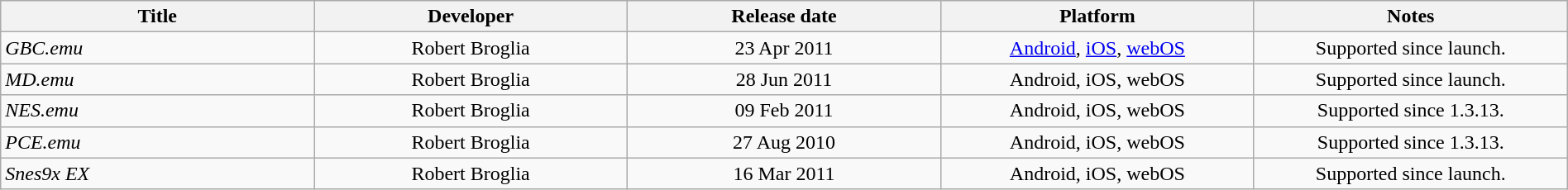<table class="wikitable sortable" style="width:100%;">
<tr>
<th style="width:20%;">Title</th>
<th style="width:20%;">Developer</th>
<th style="width:20%;">Release date</th>
<th style="width:20%;">Platform</th>
<th style="width:20%;" class="unsortable">Notes</th>
</tr>
<tr align=center>
<td align=left><em>GBC.emu</em> </td>
<td>Robert Broglia</td>
<td>23 Apr 2011</td>
<td><a href='#'>Android</a>, <a href='#'>iOS</a>, <a href='#'>webOS</a></td>
<td>Supported since launch.</td>
</tr>
<tr align=center>
<td align=left><em>MD.emu</em> </td>
<td>Robert Broglia</td>
<td>28 Jun 2011</td>
<td>Android, iOS, webOS</td>
<td>Supported since launch.</td>
</tr>
<tr align=center>
<td align=left><em>NES.emu</em> </td>
<td>Robert Broglia</td>
<td>09 Feb 2011</td>
<td>Android, iOS, webOS</td>
<td>Supported since 1.3.13.</td>
</tr>
<tr align=center>
<td align=left><em>PCE.emu</em> </td>
<td>Robert Broglia</td>
<td>27 Aug 2010</td>
<td>Android, iOS, webOS</td>
<td>Supported since 1.3.13.</td>
</tr>
<tr align=center>
<td align=left><em>Snes9x EX</em> </td>
<td>Robert Broglia</td>
<td>16 Mar 2011</td>
<td>Android, iOS, webOS</td>
<td>Supported since launch.</td>
</tr>
</table>
